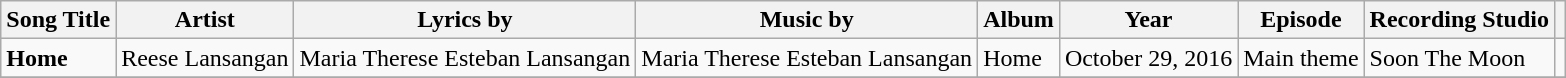<table class="wikitable">
<tr>
<th>Song Title</th>
<th>Artist</th>
<th>Lyrics by</th>
<th>Music by</th>
<th>Album</th>
<th>Year</th>
<th>Episode</th>
<th>Recording Studio</th>
<th></th>
</tr>
<tr>
<td><strong>Home</strong></td>
<td>Reese Lansangan</td>
<td>Maria Therese Esteban Lansangan</td>
<td>Maria Therese Esteban Lansangan</td>
<td>Home</td>
<td>October 29, 2016</td>
<td>Main theme</td>
<td>Soon The Moon</td>
<td style="text-align: center;"></td>
</tr>
<tr>
</tr>
</table>
